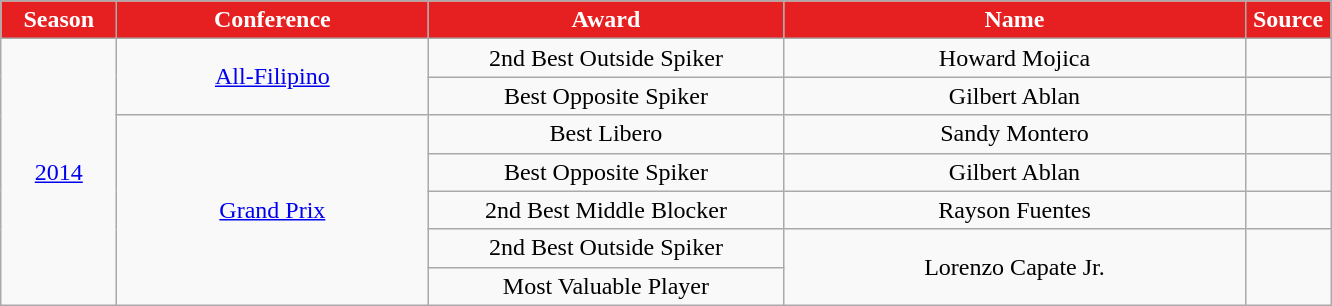<table class="wikitable">
<tr>
<th width=70px style="background: #E62020; color: white; text-align: center"><strong>Season</strong></th>
<th width=200px style="background: #E62020; color: White"><strong>Conference</strong></th>
<th width=230px style="background: #E62020; color: White"><strong>Award</strong></th>
<th width=300px style="background: #E62020; color: White"><strong>Name</strong></th>
<th width=50px style="background: #E62020; color: White"><strong>Source</strong></th>
</tr>
<tr align=center>
<td rowspan=7><a href='#'>2014</a></td>
<td rowspan=2><a href='#'>All-Filipino</a></td>
<td>2nd Best Outside Spiker</td>
<td>Howard Mojica</td>
<td></td>
</tr>
<tr align=center>
<td>Best Opposite Spiker</td>
<td>Gilbert Ablan</td>
<td></td>
</tr>
<tr align=center>
<td rowspan=5><a href='#'>Grand Prix</a></td>
<td>Best Libero</td>
<td>Sandy Montero</td>
<td></td>
</tr>
<tr align=center>
<td>Best Opposite Spiker</td>
<td>Gilbert Ablan</td>
<td></td>
</tr>
<tr align=center>
<td>2nd Best Middle Blocker</td>
<td>Rayson Fuentes</td>
<td></td>
</tr>
<tr align=center>
<td>2nd Best Outside Spiker</td>
<td rowspan=2>Lorenzo Capate Jr.</td>
<td rowspan=2></td>
</tr>
<tr align=center>
<td>Most Valuable Player</td>
</tr>
</table>
